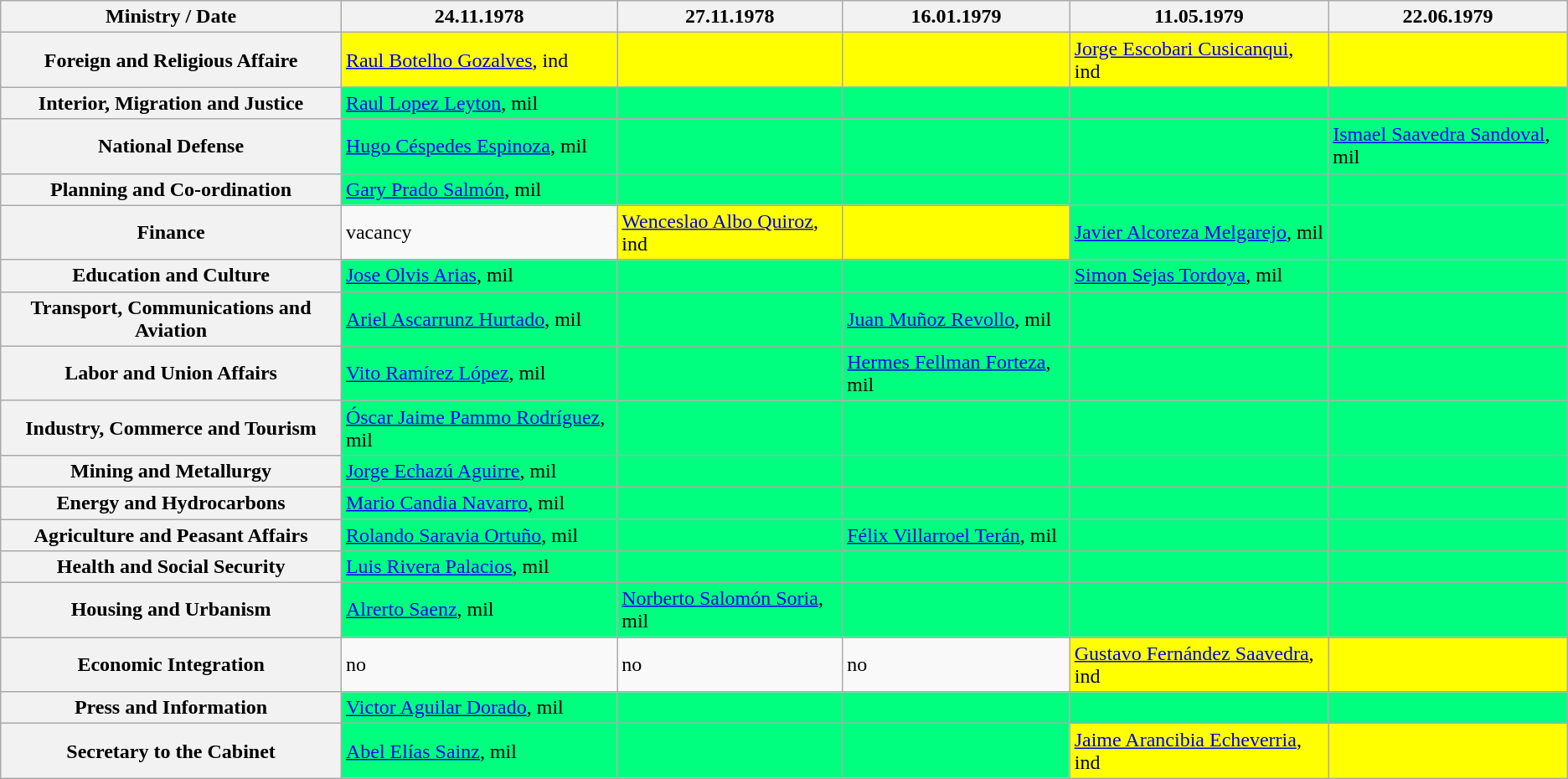<table class="wikitable">
<tr>
<th>Ministry / Date</th>
<th>24.11.1978</th>
<th>27.11.1978</th>
<th>16.01.1979</th>
<th>11.05.1979</th>
<th>22.06.1979</th>
</tr>
<tr>
<th>Foreign and Religious Affaire</th>
<td style="background-color: #FFFF00;"><a href='#'>Raul Botelho Gozalves</a>, ind</td>
<td style="background-color: #FFFF00;"></td>
<td style="background-color: #FFFF00;"></td>
<td style="background-color: #FFFF00;"><a href='#'>Jorge Escobari Cusicanqui</a>, ind</td>
<td style="background-color: #FFFF00;"></td>
</tr>
<tr>
<th>Interior, Migration and Justice</th>
<td style="background-color: #00FF7F;"><a href='#'>Raul Lopez Leyton</a>, mil</td>
<td style="background-color: #00FF7F;"></td>
<td style="background-color: #00FF7F;"></td>
<td style="background-color: #00FF7F;"></td>
<td style="background-color: #00FF7F;"></td>
</tr>
<tr>
<th>National Defense</th>
<td style="background-color: #00FF7F;"><a href='#'>Hugo Céspedes Espinoza</a>, mil</td>
<td style="background-color: #00FF7F;"></td>
<td style="background-color: #00FF7F;"></td>
<td style="background-color: #00FF7F;"></td>
<td style="background-color: #00FF7F;"><a href='#'>Ismael Saavedra Sandoval</a>, mil</td>
</tr>
<tr>
<th>Planning and Co-ordination</th>
<td style="background-color: #00FF7F;"><a href='#'>Gary Prado Salmón</a>, mil</td>
<td style="background-color: #00FF7F;"></td>
<td style="background-color: #00FF7F;"></td>
<td style="background-color: #00FF7F;"></td>
<td style="background-color: #00FF7F;"></td>
</tr>
<tr>
<th>Finance</th>
<td>vacancy</td>
<td style="background-color: #FFFF00;"><a href='#'>Wenceslao Albo Quiroz</a>, ind</td>
<td style="background-color: #FFFF00;"></td>
<td style="background-color: #00FF7F;"><a href='#'>Javier Alcoreza Melgarejo</a>, mil</td>
<td style="background-color: #00FF7F;"></td>
</tr>
<tr>
<th>Education and Culture</th>
<td style="background-color: #00FF7F;"><a href='#'>Jose Olvis Arias</a>, mil</td>
<td style="background-color: #00FF7F;"></td>
<td style="background-color: #00FF7F;"></td>
<td style="background-color: #00FF7F;"><a href='#'>Simon Sejas Tordoya</a>, mil</td>
<td style="background-color: #00FF7F;"></td>
</tr>
<tr>
<th>Transport, Communications and Aviation</th>
<td style="background-color: #00FF7F;"><a href='#'>Ariel Ascarrunz Hurtado</a>, mil</td>
<td style="background-color: #00FF7F;"></td>
<td style="background-color: #00FF7F;"><a href='#'>Juan Muñoz Revollo</a>, mil</td>
<td style="background-color: #00FF7F;"></td>
<td style="background-color: #00FF7F;"></td>
</tr>
<tr>
<th>Labor and Union Affairs</th>
<td style="background-color: #00FF7F;"><a href='#'>Vito Ramírez López</a>, mil</td>
<td style="background-color: #00FF7F;"></td>
<td style="background-color: #00FF7F;"><a href='#'>Hermes Fellman Forteza</a>, mil</td>
<td style="background-color: #00FF7F;"></td>
<td style="background-color: #00FF7F;"></td>
</tr>
<tr>
<th>Industry, Commerce and Tourism</th>
<td style="background-color: #00FF7F;"><a href='#'>Óscar Jaime Pammo Rodríguez</a>, mil</td>
<td style="background-color: #00FF7F;"></td>
<td style="background-color: #00FF7F;"></td>
<td style="background-color: #00FF7F;"></td>
<td style="background-color: #00FF7F;"></td>
</tr>
<tr>
<th>Mining and Metallurgy</th>
<td style="background-color: #00FF7F;"><a href='#'>Jorge Echazú Aguirre</a>, mil</td>
<td style="background-color: #00FF7F;"></td>
<td style="background-color: #00FF7F;"></td>
<td style="background-color: #00FF7F;"></td>
<td style="background-color: #00FF7F;"></td>
</tr>
<tr>
<th>Energy and Hydrocarbons</th>
<td style="background-color: #00FF7F;"><a href='#'>Mario Candia Navarro</a>, mil</td>
<td style="background-color: #00FF7F;"></td>
<td style="background-color: #00FF7F;"></td>
<td style="background-color: #00FF7F;"></td>
<td style="background-color: #00FF7F;"></td>
</tr>
<tr>
<th>Agriculture and Peasant Affairs</th>
<td style="background-color: #00FF7F;"><a href='#'>Rolando Saravia Ortuño</a>, mil</td>
<td style="background-color: #00FF7F;"></td>
<td style="background-color: #00FF7F;"><a href='#'>Félix Villarroel Terán</a>, mil</td>
<td style="background-color: #00FF7F;"></td>
<td style="background-color: #00FF7F;"></td>
</tr>
<tr>
<th>Health and Social Security</th>
<td style="background-color: #00FF7F;"><a href='#'>Luis Rivera Palacios</a>, mil</td>
<td style="background-color: #00FF7F;"></td>
<td style="background-color: #00FF7F;"></td>
<td style="background-color: #00FF7F;"></td>
<td style="background-color: #00FF7F;"></td>
</tr>
<tr>
<th>Housing and Urbanism</th>
<td style="background-color: #00FF7F;"><a href='#'>Alrerto Saenz</a>, mil</td>
<td style="background-color: #00FF7F;"><a href='#'>Norberto Salomón Soria</a>, mil</td>
<td style="background-color: #00FF7F;"></td>
<td style="background-color: #00FF7F;"></td>
<td style="background-color: #00FF7F;"></td>
</tr>
<tr>
<th>Economic Integration</th>
<td>no</td>
<td>no</td>
<td>no</td>
<td style="background-color: #FFFF00;"><a href='#'>Gustavo Fernández Saavedra</a>, ind</td>
<td style="background-color: #FFFF00;"></td>
</tr>
<tr>
<th>Press and Information</th>
<td style="background-color: #00FF7F;"><a href='#'>Victor Aguilar Dorado</a>, mil</td>
<td style="background-color: #00FF7F;"></td>
<td style="background-color: #00FF7F;"></td>
<td style="background-color: #00FF7F;"></td>
<td style="background-color: #00FF7F;"></td>
</tr>
<tr>
<th>Secretary to the Cabinet</th>
<td style="background-color: #00FF7F;"><a href='#'>Abel Elías Sainz</a>, mil</td>
<td style="background-color: #00FF7F;"></td>
<td style="background-color: #00FF7F;"></td>
<td style="background-color: #FFFF00;"><a href='#'>Jaime Arancibia Echeverria</a>, ind</td>
<td style="background-color: #FFFF00;"></td>
</tr>
</table>
